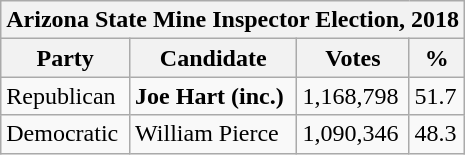<table class="wikitable">
<tr>
<th colspan="4">Arizona State Mine Inspector Election, 2018</th>
</tr>
<tr>
<th>Party</th>
<th>Candidate</th>
<th>Votes</th>
<th>%</th>
</tr>
<tr>
<td>Republican</td>
<td><strong>Joe Hart (inc.)</strong></td>
<td>1,168,798</td>
<td>51.7</td>
</tr>
<tr>
<td>Democratic</td>
<td>William Pierce</td>
<td>1,090,346</td>
<td>48.3</td>
</tr>
</table>
